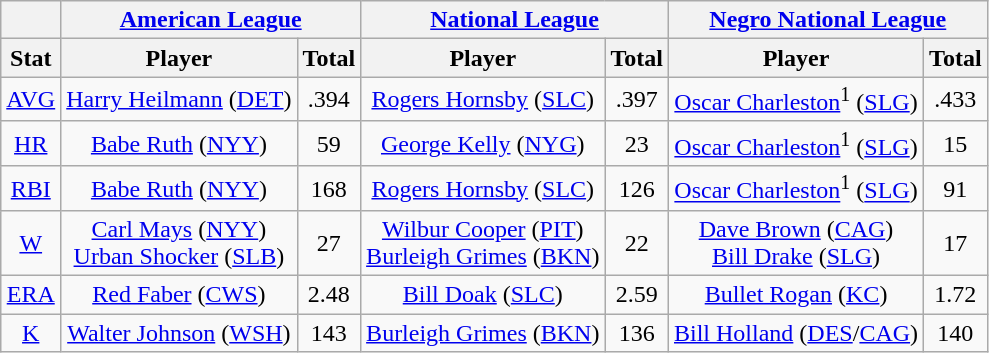<table class="wikitable" style="text-align:center;">
<tr>
<th></th>
<th colspan=2><a href='#'>American League</a></th>
<th colspan=2><a href='#'>National League</a></th>
<th colspan=2><a href='#'>Negro National League</a></th>
</tr>
<tr>
<th>Stat</th>
<th>Player</th>
<th>Total</th>
<th>Player</th>
<th>Total</th>
<th>Player</th>
<th>Total</th>
</tr>
<tr>
<td><a href='#'>AVG</a></td>
<td><a href='#'>Harry Heilmann</a> (<a href='#'>DET</a>)</td>
<td>.394</td>
<td><a href='#'>Rogers Hornsby</a> (<a href='#'>SLC</a>)</td>
<td>.397</td>
<td><a href='#'>Oscar Charleston</a><sup>1</sup> (<a href='#'>SLG</a>)</td>
<td>.433</td>
</tr>
<tr>
<td><a href='#'>HR</a></td>
<td><a href='#'>Babe Ruth</a> (<a href='#'>NYY</a>)</td>
<td>59</td>
<td><a href='#'>George Kelly</a> (<a href='#'>NYG</a>)</td>
<td>23</td>
<td><a href='#'>Oscar Charleston</a><sup>1</sup> (<a href='#'>SLG</a>)</td>
<td>15</td>
</tr>
<tr>
<td><a href='#'>RBI</a></td>
<td><a href='#'>Babe Ruth</a> (<a href='#'>NYY</a>)</td>
<td>168</td>
<td><a href='#'>Rogers Hornsby</a> (<a href='#'>SLC</a>)</td>
<td>126</td>
<td><a href='#'>Oscar Charleston</a><sup>1</sup> (<a href='#'>SLG</a>)</td>
<td>91</td>
</tr>
<tr>
<td><a href='#'>W</a></td>
<td><a href='#'>Carl Mays</a> (<a href='#'>NYY</a>)<br><a href='#'>Urban Shocker</a> (<a href='#'>SLB</a>)</td>
<td>27</td>
<td><a href='#'>Wilbur Cooper</a> (<a href='#'>PIT</a>)<br><a href='#'>Burleigh Grimes</a> (<a href='#'>BKN</a>)</td>
<td>22</td>
<td><a href='#'>Dave Brown</a> (<a href='#'>CAG</a>)<br><a href='#'>Bill Drake</a> (<a href='#'>SLG</a>)</td>
<td>17</td>
</tr>
<tr>
<td><a href='#'>ERA</a></td>
<td><a href='#'>Red Faber</a> (<a href='#'>CWS</a>)</td>
<td>2.48</td>
<td><a href='#'>Bill Doak</a> (<a href='#'>SLC</a>)</td>
<td>2.59</td>
<td><a href='#'>Bullet Rogan</a> (<a href='#'>KC</a>)</td>
<td>1.72</td>
</tr>
<tr>
<td><a href='#'>K</a></td>
<td><a href='#'>Walter Johnson</a> (<a href='#'>WSH</a>)</td>
<td>143</td>
<td><a href='#'>Burleigh Grimes</a> (<a href='#'>BKN</a>)</td>
<td>136</td>
<td><a href='#'>Bill Holland</a> (<a href='#'>DES</a>/<a href='#'>CAG</a>)</td>
<td>140</td>
</tr>
</table>
